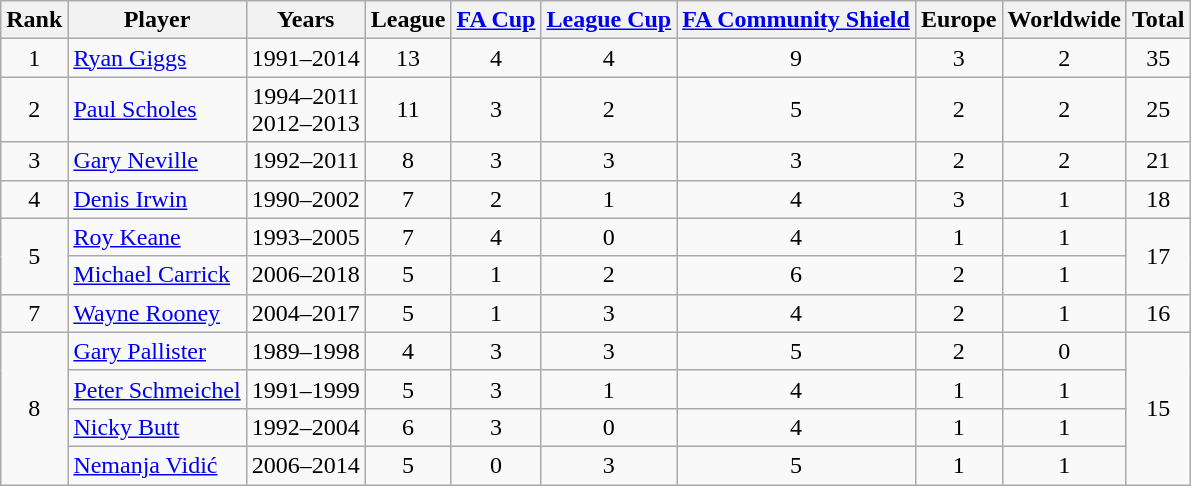<table class="wikitable sortable" style="text-align:center">
<tr>
<th>Rank</th>
<th>Player</th>
<th>Years</th>
<th>League</th>
<th><a href='#'>FA Cup</a></th>
<th><a href='#'>League Cup</a></th>
<th><a href='#'>FA Community Shield</a></th>
<th>Europe</th>
<th>Worldwide</th>
<th>Total</th>
</tr>
<tr>
<td>1</td>
<td align="left"> <a href='#'>Ryan Giggs</a></td>
<td>1991–2014</td>
<td>13</td>
<td>4</td>
<td>4</td>
<td>9</td>
<td>3</td>
<td>2</td>
<td>35</td>
</tr>
<tr>
<td>2</td>
<td align="left"> <a href='#'>Paul Scholes</a></td>
<td>1994–2011<br>2012–2013</td>
<td>11</td>
<td>3</td>
<td>2</td>
<td>5</td>
<td>2</td>
<td>2</td>
<td>25</td>
</tr>
<tr>
<td>3</td>
<td align="left"> <a href='#'>Gary Neville</a></td>
<td>1992–2011</td>
<td>8</td>
<td>3</td>
<td>3</td>
<td>3</td>
<td>2</td>
<td>2</td>
<td>21</td>
</tr>
<tr>
<td>4</td>
<td align="left"> <a href='#'>Denis Irwin</a></td>
<td>1990–2002</td>
<td>7</td>
<td>2</td>
<td>1</td>
<td>4</td>
<td>3</td>
<td>1</td>
<td>18</td>
</tr>
<tr>
<td rowspan="2">5</td>
<td align="left"> <a href='#'>Roy Keane</a></td>
<td>1993–2005</td>
<td>7</td>
<td>4</td>
<td>0</td>
<td>4</td>
<td>1</td>
<td>1</td>
<td rowspan="2">17</td>
</tr>
<tr>
<td align="left"> <a href='#'>Michael Carrick</a></td>
<td>2006–2018</td>
<td>5</td>
<td>1</td>
<td>2</td>
<td>6</td>
<td>2</td>
<td>1</td>
</tr>
<tr>
<td>7</td>
<td align="left"> <a href='#'>Wayne Rooney</a></td>
<td>2004–2017</td>
<td>5</td>
<td>1</td>
<td>3</td>
<td>4</td>
<td>2</td>
<td>1</td>
<td>16</td>
</tr>
<tr>
<td rowspan="4">8</td>
<td align="left"> <a href='#'>Gary Pallister</a></td>
<td>1989–1998</td>
<td>4</td>
<td>3</td>
<td>3</td>
<td>5</td>
<td>2</td>
<td>0</td>
<td rowspan="4">15</td>
</tr>
<tr>
<td align="left"> <a href='#'>Peter Schmeichel</a></td>
<td>1991–1999</td>
<td>5</td>
<td>3</td>
<td>1</td>
<td>4</td>
<td>1</td>
<td>1</td>
</tr>
<tr>
<td align="left"> <a href='#'>Nicky Butt</a></td>
<td>1992–2004</td>
<td>6</td>
<td>3</td>
<td>0</td>
<td>4</td>
<td>1</td>
<td>1</td>
</tr>
<tr>
<td align="left"> <a href='#'>Nemanja Vidić</a></td>
<td>2006–2014</td>
<td>5</td>
<td>0</td>
<td>3</td>
<td>5</td>
<td>1</td>
<td>1</td>
</tr>
</table>
